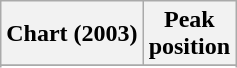<table class="wikitable sortable plainrowheaders">
<tr>
<th>Chart (2003)</th>
<th>Peak<br> position</th>
</tr>
<tr>
</tr>
<tr>
</tr>
<tr>
</tr>
<tr>
</tr>
</table>
